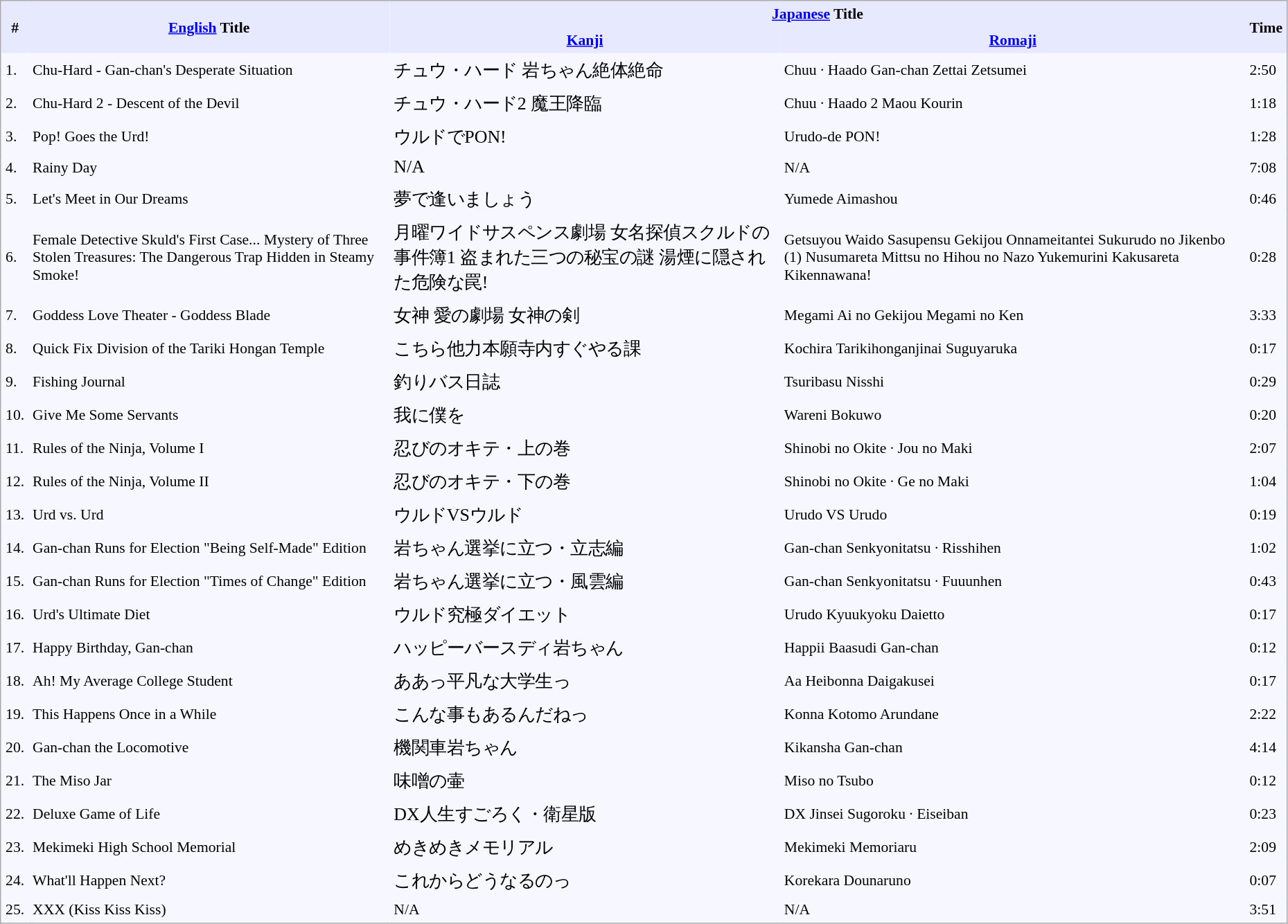<table border="0" cellpadding="4" cellspacing="0"  style="border:1px #aaa solid; border-collapse:collapse; padding:0.2em; margin:0 1em 1em; background:#f7f8ff; font-size:0.9em; width:98%;">
<tr style="vertical-align:middle; background:#e6e9ff;">
<th rowspan="2">#</th>
<th rowspan="2"><a href='#'>English</a> Title</th>
<th colspan="2"><a href='#'>Japanese</a> Title</th>
<th rowspan="2">Time</th>
</tr>
<tr style="background:#e6e9ff;">
<th><a href='#'>Kanji</a></th>
<th><a href='#'>Romaji</a></th>
</tr>
<tr>
<td>1.</td>
<td>Chu-Hard - Gan-chan's Desperate Situation</td>
<td style="font-size: 120%;">チュウ・ハード 岩ちゃん絶体絶命</td>
<td>Chuu · Haado Gan-chan Zettai Zetsumei</td>
<td>2:50</td>
</tr>
<tr>
<td>2.</td>
<td>Chu-Hard 2 - Descent of the Devil</td>
<td style="font-size: 120%;">チュウ・ハード2 魔王降臨</td>
<td>Chuu · Haado 2 Maou Kourin</td>
<td>1:18</td>
</tr>
<tr>
<td>3.</td>
<td>Pop! Goes the Urd!</td>
<td style="font-size: 120%;">ウルドでPON!</td>
<td>Urudo-de PON!</td>
<td>1:28</td>
</tr>
<tr>
<td>4.</td>
<td>Rainy Day</td>
<td style="font-size: 120%;">N/A</td>
<td>N/A</td>
<td>7:08</td>
</tr>
<tr>
<td>5.</td>
<td>Let's Meet in Our Dreams</td>
<td style="font-size: 120%;">夢で逢いましょう</td>
<td>Yumede Aimashou</td>
<td>0:46</td>
</tr>
<tr>
<td>6.</td>
<td>Female Detective Skuld's First Case... Mystery of Three Stolen Treasures: The Dangerous Trap Hidden in Steamy Smoke!</td>
<td style="font-size: 120%;">月曜ワイドサスペンス劇場 女名探偵スクルドの事件簿1 盗まれた三つの秘宝の謎 湯煙に隠された危険な罠!</td>
<td>Getsuyou Waido Sasupensu Gekijou Onnameitantei Sukurudo no Jikenbo (1) Nusumareta Mittsu no Hihou no Nazo Yukemurini Kakusareta Kikennawana!</td>
<td>0:28</td>
</tr>
<tr>
<td>7.</td>
<td>Goddess Love Theater - Goddess Blade</td>
<td style="font-size: 120%;">女神 愛の劇場 女神の剣</td>
<td>Megami Ai no Gekijou Megami no Ken</td>
<td>3:33</td>
</tr>
<tr>
<td>8.</td>
<td>Quick Fix Division of the Tariki Hongan Temple</td>
<td style="font-size: 120%;">こちら他力本願寺内すぐやる課</td>
<td>Kochira Tarikihonganjinai Suguyaruka</td>
<td>0:17</td>
</tr>
<tr>
<td>9.</td>
<td>Fishing Journal</td>
<td style="font-size: 120%;">釣りバス日誌</td>
<td>Tsuribasu Nisshi</td>
<td>0:29</td>
</tr>
<tr>
<td>10.</td>
<td>Give Me Some Servants</td>
<td style="font-size: 120%;">我に僕を</td>
<td>Wareni Bokuwo</td>
<td>0:20</td>
</tr>
<tr>
<td>11.</td>
<td>Rules of the Ninja, Volume I</td>
<td style="font-size: 120%;">忍びのオキテ・上の巻</td>
<td>Shinobi no Okite · Jou no Maki</td>
<td>2:07</td>
</tr>
<tr>
<td>12.</td>
<td>Rules of the Ninja, Volume II</td>
<td style="font-size: 120%;">忍びのオキテ・下の巻</td>
<td>Shinobi no Okite · Ge no Maki</td>
<td>1:04</td>
</tr>
<tr>
<td>13.</td>
<td>Urd vs. Urd</td>
<td style="font-size: 120%;">ウルドVSウルド</td>
<td>Urudo VS Urudo</td>
<td>0:19</td>
</tr>
<tr>
<td>14.</td>
<td>Gan-chan Runs for Election "Being Self-Made" Edition</td>
<td style="font-size: 120%;">岩ちゃん選挙に立つ・立志編</td>
<td>Gan-chan Senkyonitatsu · Risshihen</td>
<td>1:02</td>
</tr>
<tr>
<td>15.</td>
<td>Gan-chan Runs for Election "Times of Change" Edition</td>
<td style="font-size: 120%;">岩ちゃん選挙に立つ・風雲編</td>
<td>Gan-chan Senkyonitatsu · Fuuunhen</td>
<td>0:43</td>
</tr>
<tr>
<td>16.</td>
<td>Urd's Ultimate Diet</td>
<td style="font-size: 120%;">ウルド究極ダイエット</td>
<td>Urudo Kyuukyoku Daietto</td>
<td>0:17</td>
</tr>
<tr>
<td>17.</td>
<td>Happy Birthday, Gan-chan</td>
<td style="font-size: 120%;">ハッピーバースディ岩ちゃん</td>
<td>Happii Baasudi Gan-chan</td>
<td>0:12</td>
</tr>
<tr>
<td>18.</td>
<td>Ah! My Average College Student</td>
<td style="font-size: 120%;">ああっ平凡な大学生っ</td>
<td>Aa Heibonna Daigakusei</td>
<td>0:17</td>
</tr>
<tr>
<td>19.</td>
<td>This Happens Once in a While</td>
<td style="font-size: 120%;">こんな事もあるんだねっ</td>
<td>Konna Kotomo Arundane</td>
<td>2:22</td>
</tr>
<tr>
<td>20.</td>
<td>Gan-chan the Locomotive</td>
<td style="font-size: 120%;">機関車岩ちゃん</td>
<td>Kikansha Gan-chan</td>
<td>4:14</td>
</tr>
<tr>
<td>21.</td>
<td>The Miso Jar</td>
<td style="font-size: 120%;">味噌の壷</td>
<td>Miso no Tsubo</td>
<td>0:12</td>
</tr>
<tr>
<td>22.</td>
<td>Deluxe Game of Life</td>
<td style="font-size: 120%;">DX人生すごろく・衛星版</td>
<td>DX Jinsei Sugoroku · Eiseiban</td>
<td>0:23</td>
</tr>
<tr>
<td>23.</td>
<td>Mekimeki High School Memorial</td>
<td style="font-size: 120%;">めきめきメモリアル</td>
<td>Mekimeki Memoriaru</td>
<td>2:09</td>
</tr>
<tr>
<td>24.</td>
<td>What'll Happen Next?</td>
<td style="font-size: 120%;">これからどうなるのっ</td>
<td>Korekara Dounaruno</td>
<td>0:07</td>
</tr>
<tr>
<td>25.</td>
<td>XXX (Kiss Kiss Kiss)</td>
<td>N/A</td>
<td>N/A</td>
<td>3:51</td>
</tr>
</table>
